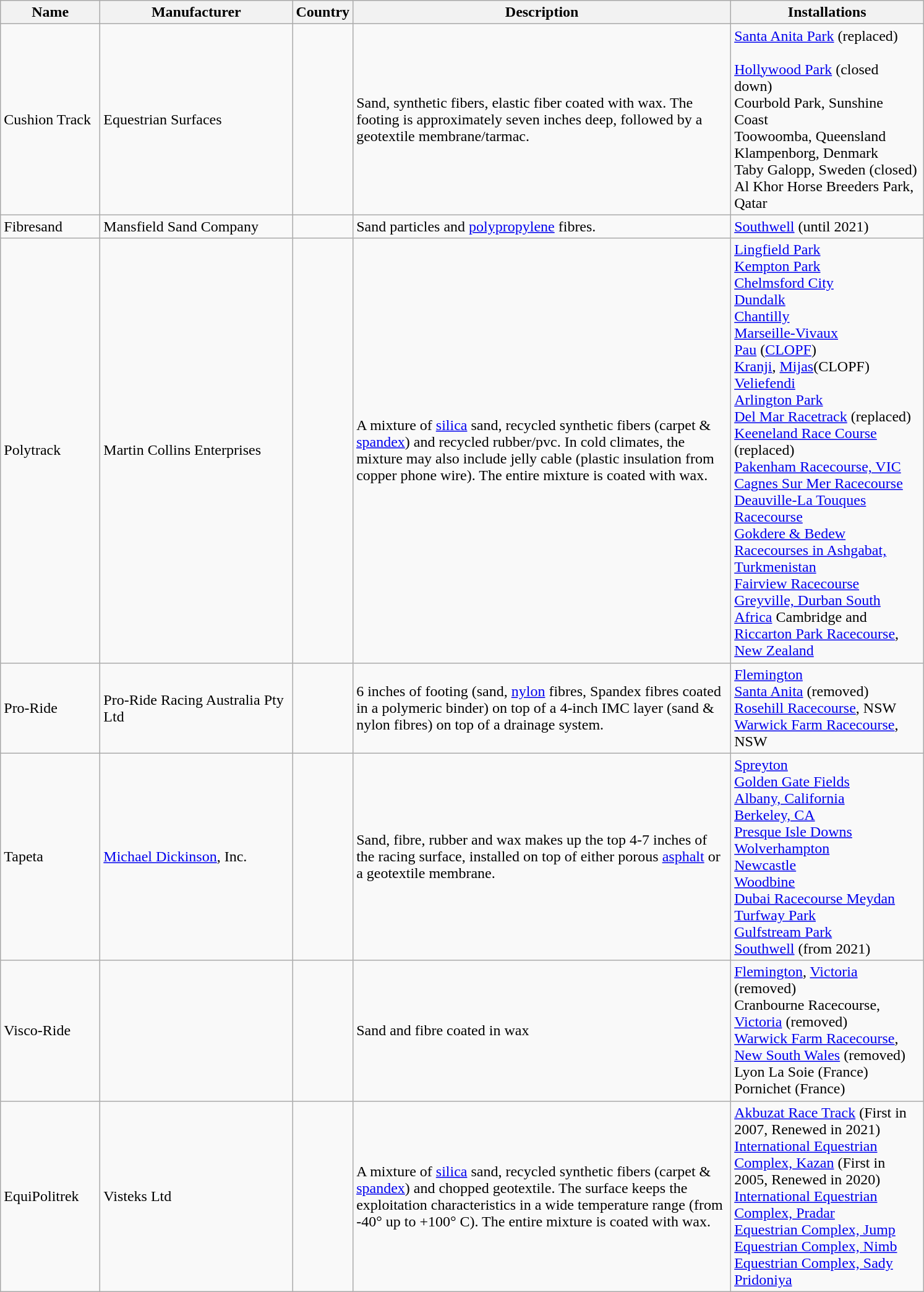<table class="wikitable sortable">
<tr>
<th width=100>Name</th>
<th width=200>Manufacturer</th>
<th width=10>Country</th>
<th width=400>Description</th>
<th width=200>Installations</th>
</tr>
<tr>
<td>Cushion Track</td>
<td>Equestrian Surfaces</td>
<td></td>
<td>Sand, synthetic fibers, elastic fiber coated with wax. The footing is approximately seven inches deep, followed by a geotextile membrane/tarmac.<br></td>
<td><a href='#'>Santa Anita Park</a> (replaced)<br><br><a href='#'>Hollywood Park</a> (closed down)<br>Courbold Park, Sunshine Coast<br>Toowoomba, Queensland<br>Klampenborg, Denmark<br>Taby Galopp, Sweden (closed)<br>Al Khor Horse Breeders Park, Qatar</td>
</tr>
<tr>
<td>Fibresand</td>
<td>Mansfield Sand Company</td>
<td></td>
<td>Sand particles and <a href='#'>polypropylene</a> fibres.</td>
<td><a href='#'>Southwell</a> (until 2021)</td>
</tr>
<tr>
<td>Polytrack</td>
<td>Martin Collins Enterprises</td>
<td></td>
<td>A mixture of <a href='#'>silica</a> sand, recycled synthetic fibers (carpet & <a href='#'>spandex</a>) and recycled rubber/pvc. In cold climates, the mixture may also include jelly cable (plastic insulation from copper phone wire). The entire mixture is coated with wax.</td>
<td><a href='#'>Lingfield Park</a><br><a href='#'>Kempton Park</a><br> <a href='#'>Chelmsford City</a><br><a href='#'>Dundalk</a><br><a href='#'>Chantilly</a><br><a href='#'>Marseille-Vivaux</a><br><a href='#'>Pau</a> (<a href='#'>CLOPF</a>)<br><a href='#'>Kranji</a>, <a href='#'>Mijas</a>(CLOPF)<br><a href='#'>Veliefendi</a><br><a href='#'>Arlington Park</a><br><a href='#'>Del Mar Racetrack</a> (replaced)<br><a href='#'>Keeneland Race Course</a> (replaced)<br><a href='#'>Pakenham Racecourse, VIC</a><br><a href='#'>Cagnes Sur Mer Racecourse</a><br><a href='#'>Deauville-La Touques Racecourse</a><br><a href='#'>Gokdere & Bedew Racecourses in Ashgabat, Turkmenistan</a><br><a href='#'>Fairview Racecourse</a><br><a href='#'>Greyville, Durban South Africa</a> Cambridge and <a href='#'>Riccarton Park Racecourse</a>, <a href='#'>New Zealand</a></td>
</tr>
<tr>
<td>Pro-Ride</td>
<td>Pro-Ride Racing Australia Pty Ltd</td>
<td></td>
<td>6 inches of footing (sand, <a href='#'>nylon</a> fibres, Spandex fibres coated in a polymeric binder) on top of a 4-inch IMC layer (sand & nylon fibres) on top of a drainage system.</td>
<td><a href='#'>Flemington</a><br><a href='#'>Santa Anita</a> (removed)<br><a href='#'>Rosehill Racecourse</a>, NSW<br><a href='#'>Warwick Farm Racecourse</a>, NSW</td>
</tr>
<tr>
<td>Tapeta</td>
<td><a href='#'>Michael Dickinson</a>, Inc.</td>
<td></td>
<td>Sand, fibre, rubber and wax makes up the top 4-7 inches of the racing surface, installed on top of either porous <a href='#'>asphalt</a> or a geotextile membrane.</td>
<td><a href='#'>Spreyton</a><br><a href='#'>Golden Gate Fields</a><br><a href='#'>Albany, California</a><br><a href='#'>Berkeley, CA</a><br><a href='#'>Presque Isle Downs</a><br><a href='#'>Wolverhampton</a><br><a href='#'>Newcastle</a><br><a href='#'>Woodbine</a><br><a href='#'>Dubai Racecourse Meydan</a><br><a href='#'>Turfway Park</a> <br><a href='#'>Gulfstream Park</a><br><a href='#'>Southwell</a> (from 2021)</td>
</tr>
<tr>
<td>Visco-Ride</td>
<td></td>
<td></td>
<td>Sand and fibre coated in wax</td>
<td><a href='#'>Flemington</a>, <a href='#'>Victoria</a> (removed)<br>Cranbourne Racecourse, <a href='#'>Victoria</a> (removed)<br><a href='#'>Warwick Farm Racecourse</a>, <a href='#'>New South Wales</a> (removed)<br>Lyon La Soie (France)<br>Pornichet (France)</td>
</tr>
<tr>
<td>EquiPolitrek</td>
<td>Visteks Ltd</td>
<td></td>
<td>A mixture of <a href='#'>silica</a> sand, recycled synthetic fibers (carpet & <a href='#'>spandex</a>) and chopped geotextile. The surface keeps the exploitation characteristics in a wide temperature range (from -40° up to +100° С). The entire mixture is coated with wax.</td>
<td><a href='#'>Akbuzat Race Track</a> (First in 2007, Renewed in 2021) <br><a href='#'>International Equestrian Complex, Kazan</a> (First in 2005, Renewed in 2020) <br><a href='#'>International Equestrian Complex, Pradar</a> <br><a href='#'>Equestrian Complex, Jump</a> <br><a href='#'>Equestrian Complex, Nimb</a> <br><a href='#'>Equestrian Complex, Sady Pridoniya</a></td>
</tr>
</table>
